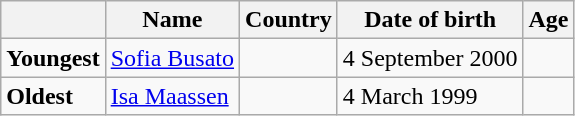<table class="wikitable">
<tr>
<th></th>
<th><strong>Name</strong></th>
<th><strong>Country</strong></th>
<th><strong>Date of birth</strong></th>
<th><strong>Age</strong></th>
</tr>
<tr>
<td><strong>Youngest</strong></td>
<td><a href='#'>Sofia Busato</a></td>
<td></td>
<td>4 September 2000</td>
<td></td>
</tr>
<tr>
<td><strong>Oldest</strong></td>
<td><a href='#'>Isa Maassen</a></td>
<td></td>
<td>4 March 1999</td>
<td></td>
</tr>
</table>
